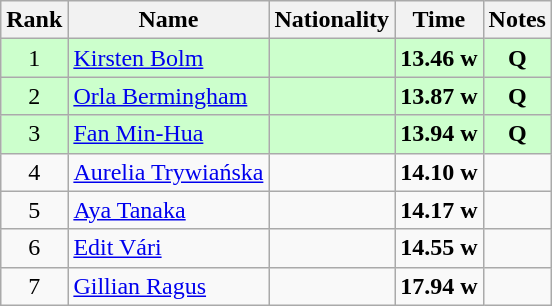<table class="wikitable sortable" style="text-align:center">
<tr>
<th>Rank</th>
<th>Name</th>
<th>Nationality</th>
<th>Time</th>
<th>Notes</th>
</tr>
<tr bgcolor=ccffcc>
<td>1</td>
<td align=left><a href='#'>Kirsten Bolm</a></td>
<td align=left></td>
<td><strong>13.46</strong> <strong>w</strong></td>
<td><strong>Q</strong></td>
</tr>
<tr bgcolor=ccffcc>
<td>2</td>
<td align=left><a href='#'>Orla Bermingham</a></td>
<td align=left></td>
<td><strong>13.87</strong> <strong>w</strong></td>
<td><strong>Q</strong></td>
</tr>
<tr bgcolor=ccffcc>
<td>3</td>
<td align=left><a href='#'>Fan Min-Hua</a></td>
<td align=left></td>
<td><strong>13.94</strong> <strong>w</strong></td>
<td><strong>Q</strong></td>
</tr>
<tr>
<td>4</td>
<td align=left><a href='#'>Aurelia Trywiańska</a></td>
<td align=left></td>
<td><strong>14.10</strong> <strong>w</strong></td>
<td></td>
</tr>
<tr>
<td>5</td>
<td align=left><a href='#'>Aya Tanaka</a></td>
<td align=left></td>
<td><strong>14.17</strong> <strong>w</strong></td>
<td></td>
</tr>
<tr>
<td>6</td>
<td align=left><a href='#'>Edit Vári</a></td>
<td align=left></td>
<td><strong>14.55</strong> <strong>w</strong></td>
<td></td>
</tr>
<tr>
<td>7</td>
<td align=left><a href='#'>Gillian Ragus</a></td>
<td align=left></td>
<td><strong>17.94</strong> <strong>w</strong></td>
<td></td>
</tr>
</table>
